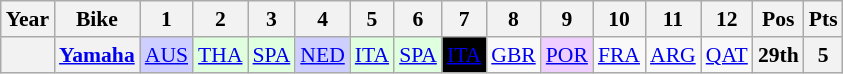<table class="wikitable" style="text-align:center; font-size:90%;">
<tr>
<th>Year</th>
<th>Bike</th>
<th>1</th>
<th>2</th>
<th>3</th>
<th>4</th>
<th>5</th>
<th>6</th>
<th>7</th>
<th>8</th>
<th>9</th>
<th>10</th>
<th>11</th>
<th>12</th>
<th>Pos</th>
<th>Pts</th>
</tr>
<tr>
<th></th>
<th><a href='#'>Yamaha</a></th>
<td style="background:#cfcfff;"><a href='#'>AUS</a><br></td>
<td style="background:#dfffdf;"><a href='#'>THA</a><br></td>
<td style="background:#dfffdf;"><a href='#'>SPA</a><br></td>
<td style="background:#cfcfff;"><a href='#'>NED</a><br></td>
<td style="background:#dfffdf;"><a href='#'>ITA</a><br></td>
<td style="background:#dfffdf;"><a href='#'>SPA</a><br></td>
<td style="background:#000000; color:#FFFFFF;"><a href='#'><span>ITA</span></a><br></td>
<td><a href='#'>GBR</a></td>
<td style="background:#efcfff;"><a href='#'>POR</a><br></td>
<td><a href='#'>FRA</a></td>
<td><a href='#'>ARG</a></td>
<td><a href='#'>QAT</a></td>
<th>29th</th>
<th>5</th>
</tr>
</table>
